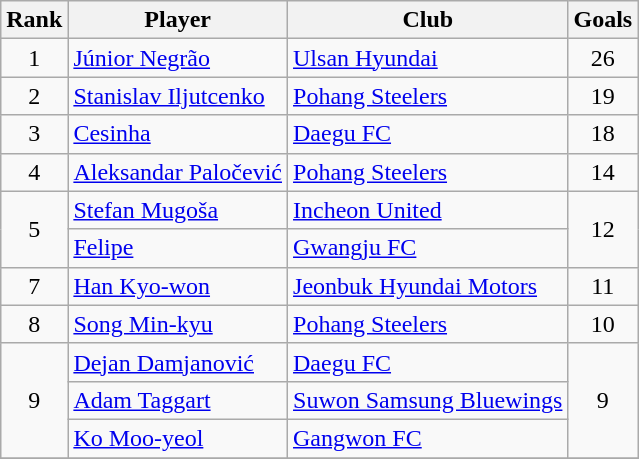<table class=wikitable>
<tr>
<th>Rank</th>
<th>Player</th>
<th>Club</th>
<th>Goals</th>
</tr>
<tr>
<td align=center>1</td>
<td> <a href='#'>Júnior Negrão</a></td>
<td><a href='#'>Ulsan Hyundai</a></td>
<td align=center>26</td>
</tr>
<tr>
<td align=center>2</td>
<td> <a href='#'>Stanislav Iljutcenko</a></td>
<td><a href='#'>Pohang Steelers</a></td>
<td align=center>19</td>
</tr>
<tr>
<td align=center>3</td>
<td> <a href='#'>Cesinha</a></td>
<td><a href='#'>Daegu FC</a></td>
<td align=center>18</td>
</tr>
<tr>
<td align=center>4</td>
<td> <a href='#'>Aleksandar Paločević</a></td>
<td><a href='#'>Pohang Steelers</a></td>
<td align=center>14</td>
</tr>
<tr>
<td align=center rowspan=2>5</td>
<td> <a href='#'>Stefan Mugoša</a></td>
<td><a href='#'>Incheon United</a></td>
<td align=center rowspan=2>12</td>
</tr>
<tr>
<td> <a href='#'>Felipe</a></td>
<td><a href='#'>Gwangju FC</a></td>
</tr>
<tr>
<td align=center>7</td>
<td> <a href='#'>Han Kyo-won</a></td>
<td><a href='#'>Jeonbuk Hyundai Motors</a></td>
<td align=center>11</td>
</tr>
<tr>
<td align=center>8</td>
<td> <a href='#'>Song Min-kyu</a></td>
<td><a href='#'>Pohang Steelers</a></td>
<td align=center>10</td>
</tr>
<tr>
<td align=center rowspan=3>9</td>
<td> <a href='#'>Dejan Damjanović</a></td>
<td><a href='#'>Daegu FC</a></td>
<td align=center rowspan=3>9</td>
</tr>
<tr>
<td> <a href='#'>Adam Taggart</a></td>
<td><a href='#'>Suwon Samsung Bluewings</a></td>
</tr>
<tr>
<td> <a href='#'>Ko Moo-yeol</a></td>
<td><a href='#'>Gangwon FC</a></td>
</tr>
<tr>
</tr>
</table>
